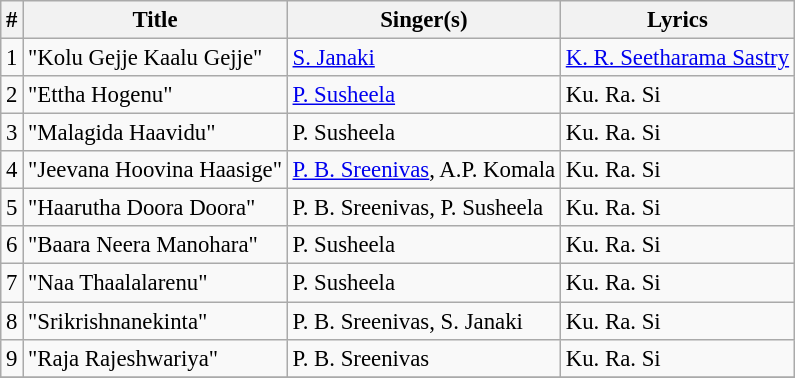<table class="wikitable" style="font-size:95%;">
<tr>
<th>#</th>
<th>Title</th>
<th>Singer(s)</th>
<th>Lyrics</th>
</tr>
<tr>
<td>1</td>
<td>"Kolu Gejje Kaalu Gejje"</td>
<td><a href='#'>S. Janaki</a></td>
<td><a href='#'>K. R. Seetharama Sastry</a></td>
</tr>
<tr>
<td>2</td>
<td>"Ettha Hogenu"</td>
<td><a href='#'>P. Susheela</a></td>
<td>Ku. Ra. Si</td>
</tr>
<tr>
<td>3</td>
<td>"Malagida Haavidu"</td>
<td>P. Susheela</td>
<td>Ku. Ra. Si</td>
</tr>
<tr>
<td>4</td>
<td>"Jeevana Hoovina Haasige"</td>
<td><a href='#'>P. B. Sreenivas</a>, A.P. Komala</td>
<td>Ku. Ra. Si</td>
</tr>
<tr>
<td>5</td>
<td>"Haarutha Doora Doora"</td>
<td>P. B. Sreenivas, P. Susheela</td>
<td>Ku. Ra. Si</td>
</tr>
<tr>
<td>6</td>
<td>"Baara Neera Manohara"</td>
<td>P. Susheela</td>
<td>Ku. Ra. Si</td>
</tr>
<tr>
<td>7</td>
<td>"Naa Thaalalarenu"</td>
<td>P. Susheela</td>
<td>Ku. Ra. Si</td>
</tr>
<tr>
<td>8</td>
<td>"Srikrishnanekinta"</td>
<td>P. B. Sreenivas, S. Janaki</td>
<td>Ku. Ra. Si</td>
</tr>
<tr>
<td>9</td>
<td>"Raja Rajeshwariya"</td>
<td>P. B. Sreenivas</td>
<td>Ku. Ra. Si</td>
</tr>
<tr>
</tr>
</table>
